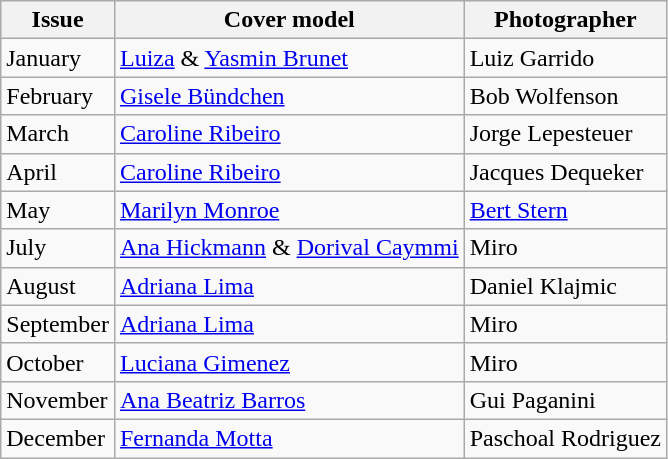<table class="wikitable">
<tr>
<th>Issue</th>
<th>Cover model</th>
<th>Photographer</th>
</tr>
<tr>
<td>January</td>
<td><a href='#'>Luiza</a> & <a href='#'>Yasmin Brunet</a></td>
<td>Luiz Garrido</td>
</tr>
<tr>
<td>February</td>
<td><a href='#'>Gisele Bündchen</a></td>
<td>Bob Wolfenson</td>
</tr>
<tr>
<td>March</td>
<td><a href='#'>Caroline Ribeiro</a></td>
<td>Jorge Lepesteuer</td>
</tr>
<tr>
<td>April</td>
<td><a href='#'>Caroline Ribeiro</a></td>
<td>Jacques Dequeker</td>
</tr>
<tr>
<td>May</td>
<td><a href='#'>Marilyn Monroe</a></td>
<td><a href='#'>Bert Stern</a></td>
</tr>
<tr>
<td>July</td>
<td><a href='#'>Ana Hickmann</a> & <a href='#'>Dorival Caymmi</a></td>
<td>Miro</td>
</tr>
<tr>
<td>August</td>
<td><a href='#'>Adriana Lima</a></td>
<td>Daniel Klajmic</td>
</tr>
<tr>
<td>September</td>
<td><a href='#'>Adriana Lima</a></td>
<td>Miro</td>
</tr>
<tr>
<td>October</td>
<td><a href='#'>Luciana Gimenez</a></td>
<td>Miro</td>
</tr>
<tr>
<td>November</td>
<td><a href='#'>Ana Beatriz Barros</a></td>
<td>Gui Paganini</td>
</tr>
<tr>
<td>December</td>
<td><a href='#'>Fernanda Motta</a></td>
<td>Paschoal Rodriguez</td>
</tr>
</table>
